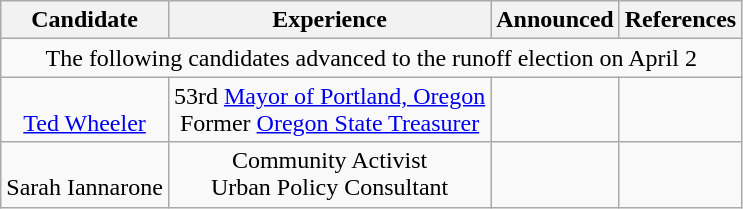<table class="wikitable sortable" style="text-align:center">
<tr>
<th><strong>Candidate</strong></th>
<th>Experience</th>
<th>Announced</th>
<th>References</th>
</tr>
<tr>
<td colspan="4">The following candidates advanced to the runoff election on April 2</td>
</tr>
<tr>
<td><br><a href='#'>Ted Wheeler</a></td>
<td>53rd <a href='#'>Mayor of Portland, Oregon</a><br>Former <a href='#'>Oregon State Treasurer</a></td>
<td></td>
<td></td>
</tr>
<tr>
<td><br>Sarah Iannarone</td>
<td>Community Activist<br>Urban Policy Consultant</td>
<td></td>
<td></td>
</tr>
</table>
